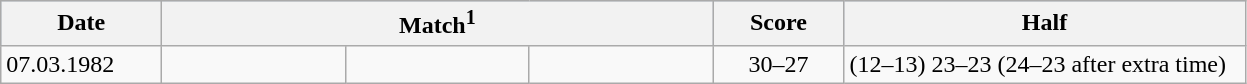<table class="wikitable">
<tr bgcolor="lightsteelblue">
<th width="100px">Date</th>
<th width="360px" colspan=3>Match<sup>1</sup></th>
<th width="80px">Score</th>
<th width="260px">Half</th>
</tr>
<tr>
<td>07.03.1982</td>
<td align=right></td>
<td></td>
<td></td>
<td align=center>30–27</td>
<td>(12–13) 23–23 (24–23 after extra time)</td>
</tr>
</table>
